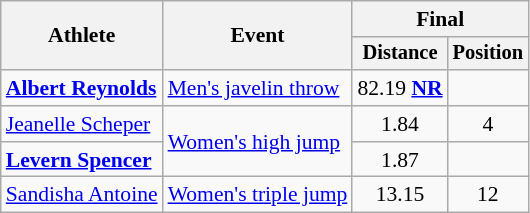<table class=wikitable style="font-size:90%">
<tr>
<th rowspan="2">Athlete</th>
<th rowspan="2">Event</th>
<th colspan="2">Final</th>
</tr>
<tr style="font-size:95%">
<th>Distance</th>
<th>Position</th>
</tr>
<tr align=center>
<td align=left><strong><a href='#'>Albert Reynolds</a></strong></td>
<td align=left><a href='#'>Men's javelin throw</a></td>
<td>82.19 <strong><a href='#'>NR</a></strong></td>
<td></td>
</tr>
<tr align=center>
<td align=left><a href='#'>Jeanelle Scheper</a></td>
<td align=left rowspan=2><a href='#'>Women's high jump</a></td>
<td>1.84</td>
<td>4</td>
</tr>
<tr align=center>
<td align=left><strong><a href='#'>Levern Spencer</a></strong></td>
<td>1.87</td>
<td></td>
</tr>
<tr align=center>
<td align=left><a href='#'>Sandisha Antoine</a></td>
<td align=left><a href='#'>Women's triple jump</a></td>
<td>13.15</td>
<td>12</td>
</tr>
</table>
